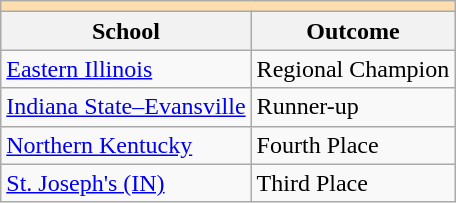<table class="wikitable" style="float:left; margin-right:1em;">
<tr>
<th colspan="3" style="background:#ffdead;"></th>
</tr>
<tr>
<th>School</th>
<th>Outcome</th>
</tr>
<tr>
<td><a href='#'>Eastern Illinois</a></td>
<td>Regional Champion</td>
</tr>
<tr>
<td><a href='#'>Indiana State–Evansville</a></td>
<td>Runner-up</td>
</tr>
<tr>
<td><a href='#'>Northern Kentucky</a></td>
<td>Fourth Place</td>
</tr>
<tr>
<td><a href='#'>St. Joseph's (IN)</a></td>
<td>Third Place</td>
</tr>
</table>
